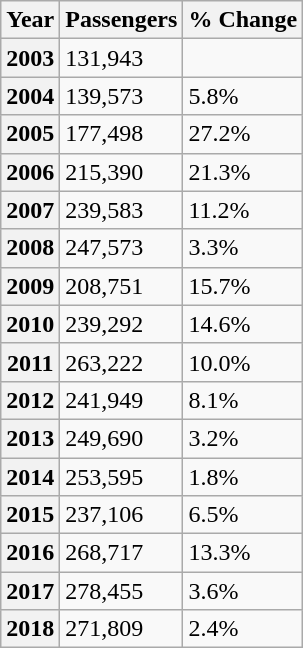<table class="wikitable sortable">
<tr>
<th>Year</th>
<th>Passengers</th>
<th>% Change</th>
</tr>
<tr>
<th>2003</th>
<td>131,943</td>
<td></td>
</tr>
<tr>
<th>2004</th>
<td>139,573</td>
<td>5.8%</td>
</tr>
<tr>
<th>2005</th>
<td>177,498</td>
<td>27.2%</td>
</tr>
<tr>
<th>2006</th>
<td>215,390</td>
<td>21.3%</td>
</tr>
<tr>
<th>2007</th>
<td>239,583</td>
<td>11.2%</td>
</tr>
<tr>
<th>2008</th>
<td>247,573</td>
<td>3.3%</td>
</tr>
<tr>
<th>2009</th>
<td>208,751</td>
<td>15.7%</td>
</tr>
<tr>
<th>2010</th>
<td>239,292</td>
<td>14.6%</td>
</tr>
<tr>
<th>2011</th>
<td>263,222</td>
<td>10.0%</td>
</tr>
<tr>
<th>2012</th>
<td>241,949</td>
<td>8.1%</td>
</tr>
<tr>
<th>2013</th>
<td>249,690</td>
<td>3.2%</td>
</tr>
<tr>
<th>2014</th>
<td>253,595</td>
<td>1.8%</td>
</tr>
<tr>
<th>2015</th>
<td>237,106</td>
<td>6.5%</td>
</tr>
<tr>
<th>2016</th>
<td>268,717</td>
<td>13.3%</td>
</tr>
<tr>
<th>2017</th>
<td>278,455</td>
<td>3.6%</td>
</tr>
<tr>
<th>2018</th>
<td>271,809</td>
<td>2.4%</td>
</tr>
</table>
